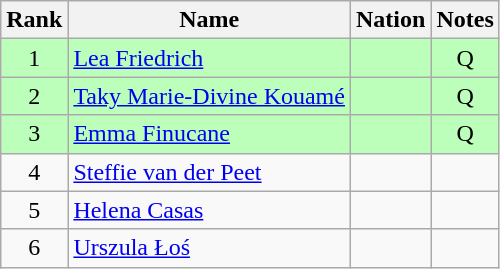<table class="wikitable sortable" style="text-align:center">
<tr>
<th>Rank</th>
<th>Name</th>
<th>Nation</th>
<th>Notes</th>
</tr>
<tr bgcolor=bbffbb>
<td>1</td>
<td align=left><a href='#'>Lea Friedrich</a></td>
<td align=left></td>
<td>Q</td>
</tr>
<tr bgcolor=bbffbb>
<td>2</td>
<td align=left><a href='#'>Taky Marie-Divine Kouamé</a></td>
<td align=left></td>
<td>Q</td>
</tr>
<tr bgcolor=bbffbb>
<td>3</td>
<td align=left><a href='#'>Emma Finucane</a></td>
<td align=left></td>
<td>Q</td>
</tr>
<tr>
<td>4</td>
<td align=left><a href='#'>Steffie van der Peet</a></td>
<td align=left></td>
<td></td>
</tr>
<tr>
<td>5</td>
<td align=left><a href='#'>Helena Casas</a></td>
<td align=left></td>
<td></td>
</tr>
<tr>
<td>6</td>
<td align=left><a href='#'>Urszula Łoś</a></td>
<td align=left></td>
<td></td>
</tr>
</table>
